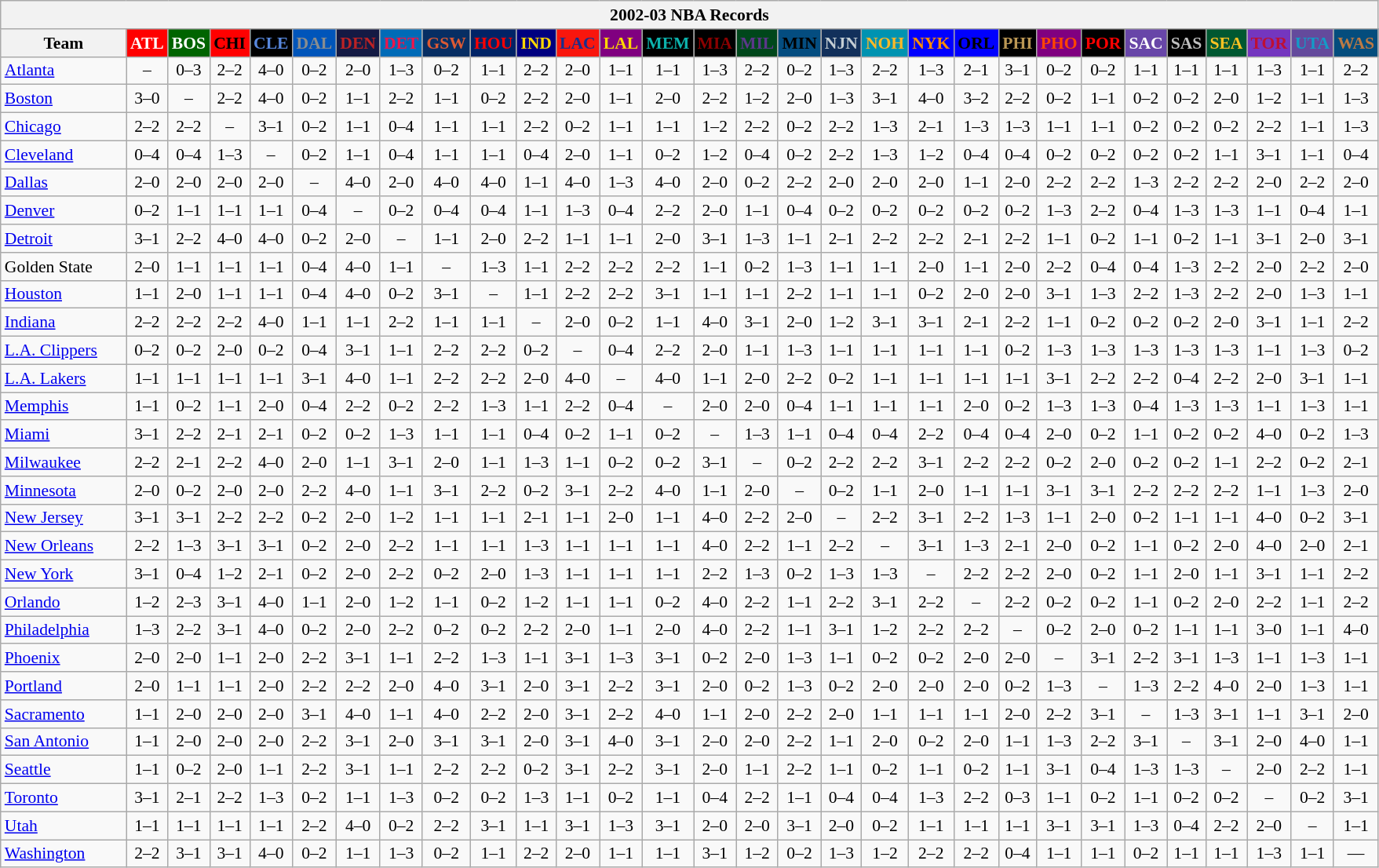<table class="wikitable" style="font-size:90%; text-align:center;">
<tr>
<th colspan=30>2002-03 NBA Records</th>
</tr>
<tr>
<th width=100>Team</th>
<th style="background:#FF0000;color:#FFFFFF;width=35">ATL</th>
<th style="background:#006400;color:#FFFFFF;width=35">BOS</th>
<th style="background:#FF0000;color:#000000;width=35">CHI</th>
<th style="background:#000000;color:#5787DC;width=35">CLE</th>
<th style="background:#0055BA;color:#898D8F;width=35">DAL</th>
<th style="background:#141A44;color:#BC2224;width=35">DEN</th>
<th style="background:#006BB7;color:#ED164B;width=35">DET</th>
<th style="background:#072E63;color:#DC5A34;width=35">GSW</th>
<th style="background:#002366;color:#FF0000;width=35">HOU</th>
<th style="background:#000080;color:#FFD700;width=35">IND</th>
<th style="background:#F9160D;color:#1A2E8B;width=35">LAC</th>
<th style="background:#800080;color:#FFD700;width=35">LAL</th>
<th style="background:#000000;color:#0CB2AC;width=35">MEM</th>
<th style="background:#000000;color:#8B0000;width=35">MIA</th>
<th style="background:#00471B;color:#5C378A;width=35">MIL</th>
<th style="background:#044D80;color:#000000;width=35">MIN</th>
<th style="background:#12305B;color:#C4CED4;width=35">NJN</th>
<th style="background:#0093B1;color:#FDB827;width=35">NOH</th>
<th style="background:#0000FF;color:#FF8C00;width=35">NYK</th>
<th style="background:#0000FF;color:#000000;width=35">ORL</th>
<th style="background:#000000;color:#BB9754;width=35">PHI</th>
<th style="background:#800080;color:#FF4500;width=35">PHO</th>
<th style="background:#000000;color:#FF0000;width=35">POR</th>
<th style="background:#6846A8;color:#FFFFFF;width=35">SAC</th>
<th style="background:#000000;color:#C0C0C0;width=35">SAS</th>
<th style="background:#005831;color:#FFC322;width=35">SEA</th>
<th style="background:#7436BF;color:#BE0F34;width=35">TOR</th>
<th style="background:#644A9C;color:#149BC7;width=35">UTA</th>
<th style="background:#044D7D;color:#BC7A44;width=35">WAS</th>
</tr>
<tr>
<td style="text-align:left;"><a href='#'>Atlanta</a></td>
<td>–</td>
<td>0–3</td>
<td>2–2</td>
<td>4–0</td>
<td>0–2</td>
<td>2–0</td>
<td>1–3</td>
<td>0–2</td>
<td>1–1</td>
<td>2–2</td>
<td>2–0</td>
<td>1–1</td>
<td>1–1</td>
<td>1–3</td>
<td>2–2</td>
<td>0–2</td>
<td>1–3</td>
<td>2–2</td>
<td>1–3</td>
<td>2–1</td>
<td>3–1</td>
<td>0–2</td>
<td>0–2</td>
<td>1–1</td>
<td>1–1</td>
<td>1–1</td>
<td>1–3</td>
<td>1–1</td>
<td>2–2</td>
</tr>
<tr>
<td style="text-align:left;"><a href='#'>Boston</a></td>
<td>3–0</td>
<td>–</td>
<td>2–2</td>
<td>4–0</td>
<td>0–2</td>
<td>1–1</td>
<td>2–2</td>
<td>1–1</td>
<td>0–2</td>
<td>2–2</td>
<td>2–0</td>
<td>1–1</td>
<td>2–0</td>
<td>2–2</td>
<td>1–2</td>
<td>2–0</td>
<td>1–3</td>
<td>3–1</td>
<td>4–0</td>
<td>3–2</td>
<td>2–2</td>
<td>0–2</td>
<td>1–1</td>
<td>0–2</td>
<td>0–2</td>
<td>2–0</td>
<td>1–2</td>
<td>1–1</td>
<td>1–3</td>
</tr>
<tr>
<td style="text-align:left;"><a href='#'>Chicago</a></td>
<td>2–2</td>
<td>2–2</td>
<td>–</td>
<td>3–1</td>
<td>0–2</td>
<td>1–1</td>
<td>0–4</td>
<td>1–1</td>
<td>1–1</td>
<td>2–2</td>
<td>0–2</td>
<td>1–1</td>
<td>1–1</td>
<td>1–2</td>
<td>2–2</td>
<td>0–2</td>
<td>2–2</td>
<td>1–3</td>
<td>2–1</td>
<td>1–3</td>
<td>1–3</td>
<td>1–1</td>
<td>1–1</td>
<td>0–2</td>
<td>0–2</td>
<td>0–2</td>
<td>2–2</td>
<td>1–1</td>
<td>1–3</td>
</tr>
<tr>
<td style="text-align:left;"><a href='#'>Cleveland</a></td>
<td>0–4</td>
<td>0–4</td>
<td>1–3</td>
<td>–</td>
<td>0–2</td>
<td>1–1</td>
<td>0–4</td>
<td>1–1</td>
<td>1–1</td>
<td>0–4</td>
<td>2–0</td>
<td>1–1</td>
<td>0–2</td>
<td>1–2</td>
<td>0–4</td>
<td>0–2</td>
<td>2–2</td>
<td>1–3</td>
<td>1–2</td>
<td>0–4</td>
<td>0–4</td>
<td>0–2</td>
<td>0–2</td>
<td>0–2</td>
<td>0–2</td>
<td>1–1</td>
<td>3–1</td>
<td>1–1</td>
<td>0–4</td>
</tr>
<tr>
<td style="text-align:left;"><a href='#'>Dallas</a></td>
<td>2–0</td>
<td>2–0</td>
<td>2–0</td>
<td>2–0</td>
<td>–</td>
<td>4–0</td>
<td>2–0</td>
<td>4–0</td>
<td>4–0</td>
<td>1–1</td>
<td>4–0</td>
<td>1–3</td>
<td>4–0</td>
<td>2–0</td>
<td>0–2</td>
<td>2–2</td>
<td>2–0</td>
<td>2–0</td>
<td>2–0</td>
<td>1–1</td>
<td>2–0</td>
<td>2–2</td>
<td>2–2</td>
<td>1–3</td>
<td>2–2</td>
<td>2–2</td>
<td>2–0</td>
<td>2–2</td>
<td>2–0</td>
</tr>
<tr>
<td style="text-align:left;"><a href='#'>Denver</a></td>
<td>0–2</td>
<td>1–1</td>
<td>1–1</td>
<td>1–1</td>
<td>0–4</td>
<td>–</td>
<td>0–2</td>
<td>0–4</td>
<td>0–4</td>
<td>1–1</td>
<td>1–3</td>
<td>0–4</td>
<td>2–2</td>
<td>2–0</td>
<td>1–1</td>
<td>0–4</td>
<td>0–2</td>
<td>0–2</td>
<td>0–2</td>
<td>0–2</td>
<td>0–2</td>
<td>1–3</td>
<td>2–2</td>
<td>0–4</td>
<td>1–3</td>
<td>1–3</td>
<td>1–1</td>
<td>0–4</td>
<td>1–1</td>
</tr>
<tr>
<td style="text-align:left;"><a href='#'>Detroit</a></td>
<td>3–1</td>
<td>2–2</td>
<td>4–0</td>
<td>4–0</td>
<td>0–2</td>
<td>2–0</td>
<td>–</td>
<td>1–1</td>
<td>2–0</td>
<td>2–2</td>
<td>1–1</td>
<td>1–1</td>
<td>2–0</td>
<td>3–1</td>
<td>1–3</td>
<td>1–1</td>
<td>2–1</td>
<td>2–2</td>
<td>2–2</td>
<td>2–1</td>
<td>2–2</td>
<td>1–1</td>
<td>0–2</td>
<td>1–1</td>
<td>0–2</td>
<td>1–1</td>
<td>3–1</td>
<td>2–0</td>
<td>3–1</td>
</tr>
<tr>
<td style="text-align:left;">Golden State</td>
<td>2–0</td>
<td>1–1</td>
<td>1–1</td>
<td>1–1</td>
<td>0–4</td>
<td>4–0</td>
<td>1–1</td>
<td>–</td>
<td>1–3</td>
<td>1–1</td>
<td>2–2</td>
<td>2–2</td>
<td>2–2</td>
<td>1–1</td>
<td>0–2</td>
<td>1–3</td>
<td>1–1</td>
<td>1–1</td>
<td>2–0</td>
<td>1–1</td>
<td>2–0</td>
<td>2–2</td>
<td>0–4</td>
<td>0–4</td>
<td>1–3</td>
<td>2–2</td>
<td>2–0</td>
<td>2–2</td>
<td>2–0</td>
</tr>
<tr>
<td style="text-align:left;"><a href='#'>Houston</a></td>
<td>1–1</td>
<td>2–0</td>
<td>1–1</td>
<td>1–1</td>
<td>0–4</td>
<td>4–0</td>
<td>0–2</td>
<td>3–1</td>
<td>–</td>
<td>1–1</td>
<td>2–2</td>
<td>2–2</td>
<td>3–1</td>
<td>1–1</td>
<td>1–1</td>
<td>2–2</td>
<td>1–1</td>
<td>1–1</td>
<td>0–2</td>
<td>2–0</td>
<td>2–0</td>
<td>3–1</td>
<td>1–3</td>
<td>2–2</td>
<td>1–3</td>
<td>2–2</td>
<td>2–0</td>
<td>1–3</td>
<td>1–1</td>
</tr>
<tr>
<td style="text-align:left;"><a href='#'>Indiana</a></td>
<td>2–2</td>
<td>2–2</td>
<td>2–2</td>
<td>4–0</td>
<td>1–1</td>
<td>1–1</td>
<td>2–2</td>
<td>1–1</td>
<td>1–1</td>
<td>–</td>
<td>2–0</td>
<td>0–2</td>
<td>1–1</td>
<td>4–0</td>
<td>3–1</td>
<td>2–0</td>
<td>1–2</td>
<td>3–1</td>
<td>3–1</td>
<td>2–1</td>
<td>2–2</td>
<td>1–1</td>
<td>0–2</td>
<td>0–2</td>
<td>0–2</td>
<td>2–0</td>
<td>3–1</td>
<td>1–1</td>
<td>2–2</td>
</tr>
<tr>
<td style="text-align:left;"><a href='#'>L.A. Clippers</a></td>
<td>0–2</td>
<td>0–2</td>
<td>2–0</td>
<td>0–2</td>
<td>0–4</td>
<td>3–1</td>
<td>1–1</td>
<td>2–2</td>
<td>2–2</td>
<td>0–2</td>
<td>–</td>
<td>0–4</td>
<td>2–2</td>
<td>2–0</td>
<td>1–1</td>
<td>1–3</td>
<td>1–1</td>
<td>1–1</td>
<td>1–1</td>
<td>1–1</td>
<td>0–2</td>
<td>1–3</td>
<td>1–3</td>
<td>1–3</td>
<td>1–3</td>
<td>1–3</td>
<td>1–1</td>
<td>1–3</td>
<td>0–2</td>
</tr>
<tr>
<td style="text-align:left;"><a href='#'>L.A. Lakers</a></td>
<td>1–1</td>
<td>1–1</td>
<td>1–1</td>
<td>1–1</td>
<td>3–1</td>
<td>4–0</td>
<td>1–1</td>
<td>2–2</td>
<td>2–2</td>
<td>2–0</td>
<td>4–0</td>
<td>–</td>
<td>4–0</td>
<td>1–1</td>
<td>2–0</td>
<td>2–2</td>
<td>0–2</td>
<td>1–1</td>
<td>1–1</td>
<td>1–1</td>
<td>1–1</td>
<td>3–1</td>
<td>2–2</td>
<td>2–2</td>
<td>0–4</td>
<td>2–2</td>
<td>2–0</td>
<td>3–1</td>
<td>1–1</td>
</tr>
<tr>
<td style="text-align:left;"><a href='#'>Memphis</a></td>
<td>1–1</td>
<td>0–2</td>
<td>1–1</td>
<td>2–0</td>
<td>0–4</td>
<td>2–2</td>
<td>0–2</td>
<td>2–2</td>
<td>1–3</td>
<td>1–1</td>
<td>2–2</td>
<td>0–4</td>
<td>–</td>
<td>2–0</td>
<td>2–0</td>
<td>0–4</td>
<td>1–1</td>
<td>1–1</td>
<td>1–1</td>
<td>2–0</td>
<td>0–2</td>
<td>1–3</td>
<td>1–3</td>
<td>0–4</td>
<td>1–3</td>
<td>1–3</td>
<td>1–1</td>
<td>1–3</td>
<td>1–1</td>
</tr>
<tr>
<td style="text-align:left;"><a href='#'>Miami</a></td>
<td>3–1</td>
<td>2–2</td>
<td>2–1</td>
<td>2–1</td>
<td>0–2</td>
<td>0–2</td>
<td>1–3</td>
<td>1–1</td>
<td>1–1</td>
<td>0–4</td>
<td>0–2</td>
<td>1–1</td>
<td>0–2</td>
<td>–</td>
<td>1–3</td>
<td>1–1</td>
<td>0–4</td>
<td>0–4</td>
<td>2–2</td>
<td>0–4</td>
<td>0–4</td>
<td>2–0</td>
<td>0–2</td>
<td>1–1</td>
<td>0–2</td>
<td>0–2</td>
<td>4–0</td>
<td>0–2</td>
<td>1–3</td>
</tr>
<tr>
<td style="text-align:left;"><a href='#'>Milwaukee</a></td>
<td>2–2</td>
<td>2–1</td>
<td>2–2</td>
<td>4–0</td>
<td>2–0</td>
<td>1–1</td>
<td>3–1</td>
<td>2–0</td>
<td>1–1</td>
<td>1–3</td>
<td>1–1</td>
<td>0–2</td>
<td>0–2</td>
<td>3–1</td>
<td>–</td>
<td>0–2</td>
<td>2–2</td>
<td>2–2</td>
<td>3–1</td>
<td>2–2</td>
<td>2–2</td>
<td>0–2</td>
<td>2–0</td>
<td>0–2</td>
<td>0–2</td>
<td>1–1</td>
<td>2–2</td>
<td>0–2</td>
<td>2–1</td>
</tr>
<tr>
<td style="text-align:left;"><a href='#'>Minnesota</a></td>
<td>2–0</td>
<td>0–2</td>
<td>2–0</td>
<td>2–0</td>
<td>2–2</td>
<td>4–0</td>
<td>1–1</td>
<td>3–1</td>
<td>2–2</td>
<td>0–2</td>
<td>3–1</td>
<td>2–2</td>
<td>4–0</td>
<td>1–1</td>
<td>2–0</td>
<td>–</td>
<td>0–2</td>
<td>1–1</td>
<td>2–0</td>
<td>1–1</td>
<td>1–1</td>
<td>3–1</td>
<td>3–1</td>
<td>2–2</td>
<td>2–2</td>
<td>2–2</td>
<td>1–1</td>
<td>1–3</td>
<td>2–0</td>
</tr>
<tr>
<td style="text-align:left;"><a href='#'>New Jersey</a></td>
<td>3–1</td>
<td>3–1</td>
<td>2–2</td>
<td>2–2</td>
<td>0–2</td>
<td>2–0</td>
<td>1–2</td>
<td>1–1</td>
<td>1–1</td>
<td>2–1</td>
<td>1–1</td>
<td>2–0</td>
<td>1–1</td>
<td>4–0</td>
<td>2–2</td>
<td>2–0</td>
<td>–</td>
<td>2–2</td>
<td>3–1</td>
<td>2–2</td>
<td>1–3</td>
<td>1–1</td>
<td>2–0</td>
<td>0–2</td>
<td>1–1</td>
<td>1–1</td>
<td>4–0</td>
<td>0–2</td>
<td>3–1</td>
</tr>
<tr>
<td style="text-align:left;"><a href='#'>New Orleans</a></td>
<td>2–2</td>
<td>1–3</td>
<td>3–1</td>
<td>3–1</td>
<td>0–2</td>
<td>2–0</td>
<td>2–2</td>
<td>1–1</td>
<td>1–1</td>
<td>1–3</td>
<td>1–1</td>
<td>1–1</td>
<td>1–1</td>
<td>4–0</td>
<td>2–2</td>
<td>1–1</td>
<td>2–2</td>
<td>–</td>
<td>3–1</td>
<td>1–3</td>
<td>2–1</td>
<td>2–0</td>
<td>0–2</td>
<td>1–1</td>
<td>0–2</td>
<td>2–0</td>
<td>4–0</td>
<td>2–0</td>
<td>2–1</td>
</tr>
<tr>
<td style="text-align:left;"><a href='#'>New York</a></td>
<td>3–1</td>
<td>0–4</td>
<td>1–2</td>
<td>2–1</td>
<td>0–2</td>
<td>2–0</td>
<td>2–2</td>
<td>0–2</td>
<td>2–0</td>
<td>1–3</td>
<td>1–1</td>
<td>1–1</td>
<td>1–1</td>
<td>2–2</td>
<td>1–3</td>
<td>0–2</td>
<td>1–3</td>
<td>1–3</td>
<td>–</td>
<td>2–2</td>
<td>2–2</td>
<td>2–0</td>
<td>0–2</td>
<td>1–1</td>
<td>2–0</td>
<td>1–1</td>
<td>3–1</td>
<td>1–1</td>
<td>2–2</td>
</tr>
<tr>
<td style="text-align:left;"><a href='#'>Orlando</a></td>
<td>1–2</td>
<td>2–3</td>
<td>3–1</td>
<td>4–0</td>
<td>1–1</td>
<td>2–0</td>
<td>1–2</td>
<td>1–1</td>
<td>0–2</td>
<td>1–2</td>
<td>1–1</td>
<td>1–1</td>
<td>0–2</td>
<td>4–0</td>
<td>2–2</td>
<td>1–1</td>
<td>2–2</td>
<td>3–1</td>
<td>2–2</td>
<td>–</td>
<td>2–2</td>
<td>0–2</td>
<td>0–2</td>
<td>1–1</td>
<td>0–2</td>
<td>2–0</td>
<td>2–2</td>
<td>1–1</td>
<td>2–2</td>
</tr>
<tr>
<td style="text-align:left;"><a href='#'>Philadelphia</a></td>
<td>1–3</td>
<td>2–2</td>
<td>3–1</td>
<td>4–0</td>
<td>0–2</td>
<td>2–0</td>
<td>2–2</td>
<td>0–2</td>
<td>0–2</td>
<td>2–2</td>
<td>2–0</td>
<td>1–1</td>
<td>2–0</td>
<td>4–0</td>
<td>2–2</td>
<td>1–1</td>
<td>3–1</td>
<td>1–2</td>
<td>2–2</td>
<td>2–2</td>
<td>–</td>
<td>0–2</td>
<td>2–0</td>
<td>0–2</td>
<td>1–1</td>
<td>1–1</td>
<td>3–0</td>
<td>1–1</td>
<td>4–0</td>
</tr>
<tr>
<td style="text-align:left;"><a href='#'>Phoenix</a></td>
<td>2–0</td>
<td>2–0</td>
<td>1–1</td>
<td>2–0</td>
<td>2–2</td>
<td>3–1</td>
<td>1–1</td>
<td>2–2</td>
<td>1–3</td>
<td>1–1</td>
<td>3–1</td>
<td>1–3</td>
<td>3–1</td>
<td>0–2</td>
<td>2–0</td>
<td>1–3</td>
<td>1–1</td>
<td>0–2</td>
<td>0–2</td>
<td>2–0</td>
<td>2–0</td>
<td>–</td>
<td>3–1</td>
<td>2–2</td>
<td>3–1</td>
<td>1–3</td>
<td>1–1</td>
<td>1–3</td>
<td>1–1</td>
</tr>
<tr>
<td style="text-align:left;"><a href='#'>Portland</a></td>
<td>2–0</td>
<td>1–1</td>
<td>1–1</td>
<td>2–0</td>
<td>2–2</td>
<td>2–2</td>
<td>2–0</td>
<td>4–0</td>
<td>3–1</td>
<td>2–0</td>
<td>3–1</td>
<td>2–2</td>
<td>3–1</td>
<td>2–0</td>
<td>0–2</td>
<td>1–3</td>
<td>0–2</td>
<td>2–0</td>
<td>2–0</td>
<td>2–0</td>
<td>0–2</td>
<td>1–3</td>
<td>–</td>
<td>1–3</td>
<td>2–2</td>
<td>4–0</td>
<td>2–0</td>
<td>1–3</td>
<td>1–1</td>
</tr>
<tr>
<td style="text-align:left;"><a href='#'>Sacramento</a></td>
<td>1–1</td>
<td>2–0</td>
<td>2–0</td>
<td>2–0</td>
<td>3–1</td>
<td>4–0</td>
<td>1–1</td>
<td>4–0</td>
<td>2–2</td>
<td>2–0</td>
<td>3–1</td>
<td>2–2</td>
<td>4–0</td>
<td>1–1</td>
<td>2–0</td>
<td>2–2</td>
<td>2–0</td>
<td>1–1</td>
<td>1–1</td>
<td>1–1</td>
<td>2–0</td>
<td>2–2</td>
<td>3–1</td>
<td>–</td>
<td>1–3</td>
<td>3–1</td>
<td>1–1</td>
<td>3–1</td>
<td>2–0</td>
</tr>
<tr>
<td style="text-align:left;"><a href='#'>San Antonio</a></td>
<td>1–1</td>
<td>2–0</td>
<td>2–0</td>
<td>2–0</td>
<td>2–2</td>
<td>3–1</td>
<td>2–0</td>
<td>3–1</td>
<td>3–1</td>
<td>2–0</td>
<td>3–1</td>
<td>4–0</td>
<td>3–1</td>
<td>2–0</td>
<td>2–0</td>
<td>2–2</td>
<td>1–1</td>
<td>2–0</td>
<td>0–2</td>
<td>2–0</td>
<td>1–1</td>
<td>1–3</td>
<td>2–2</td>
<td>3–1</td>
<td>–</td>
<td>3–1</td>
<td>2–0</td>
<td>4–0</td>
<td>1–1</td>
</tr>
<tr>
<td style="text-align:left;"><a href='#'>Seattle</a></td>
<td>1–1</td>
<td>0–2</td>
<td>2–0</td>
<td>1–1</td>
<td>2–2</td>
<td>3–1</td>
<td>1–1</td>
<td>2–2</td>
<td>2–2</td>
<td>0–2</td>
<td>3–1</td>
<td>2–2</td>
<td>3–1</td>
<td>2–0</td>
<td>1–1</td>
<td>2–2</td>
<td>1–1</td>
<td>0–2</td>
<td>1–1</td>
<td>0–2</td>
<td>1–1</td>
<td>3–1</td>
<td>0–4</td>
<td>1–3</td>
<td>1–3</td>
<td>–</td>
<td>2–0</td>
<td>2–2</td>
<td>1–1</td>
</tr>
<tr>
<td style="text-align:left;"><a href='#'>Toronto</a></td>
<td>3–1</td>
<td>2–1</td>
<td>2–2</td>
<td>1–3</td>
<td>0–2</td>
<td>1–1</td>
<td>1–3</td>
<td>0–2</td>
<td>0–2</td>
<td>1–3</td>
<td>1–1</td>
<td>0–2</td>
<td>1–1</td>
<td>0–4</td>
<td>2–2</td>
<td>1–1</td>
<td>0–4</td>
<td>0–4</td>
<td>1–3</td>
<td>2–2</td>
<td>0–3</td>
<td>1–1</td>
<td>0–2</td>
<td>1–1</td>
<td>0–2</td>
<td>0–2</td>
<td>–</td>
<td>0–2</td>
<td>3–1</td>
</tr>
<tr>
<td style="text-align:left;"><a href='#'>Utah</a></td>
<td>1–1</td>
<td>1–1</td>
<td>1–1</td>
<td>1–1</td>
<td>2–2</td>
<td>4–0</td>
<td>0–2</td>
<td>2–2</td>
<td>3–1</td>
<td>1–1</td>
<td>3–1</td>
<td>1–3</td>
<td>3–1</td>
<td>2–0</td>
<td>2–0</td>
<td>3–1</td>
<td>2–0</td>
<td>0–2</td>
<td>1–1</td>
<td>1–1</td>
<td>1–1</td>
<td>3–1</td>
<td>3–1</td>
<td>1–3</td>
<td>0–4</td>
<td>2–2</td>
<td>2–0</td>
<td>–</td>
<td>1–1</td>
</tr>
<tr>
<td style="text-align:left;"><a href='#'>Washington</a></td>
<td>2–2</td>
<td>3–1</td>
<td>3–1</td>
<td>4–0</td>
<td>0–2</td>
<td>1–1</td>
<td>1–3</td>
<td>0–2</td>
<td>1–1</td>
<td>2–2</td>
<td>2–0</td>
<td>1–1</td>
<td>1–1</td>
<td>3–1</td>
<td>1–2</td>
<td>0–2</td>
<td>1–3</td>
<td>1–2</td>
<td>2–2</td>
<td>2–2</td>
<td>0–4</td>
<td>1–1</td>
<td>1–1</td>
<td>0–2</td>
<td>1–1</td>
<td>1–1</td>
<td>1–3</td>
<td>1–1</td>
<td>—</td>
</tr>
</table>
